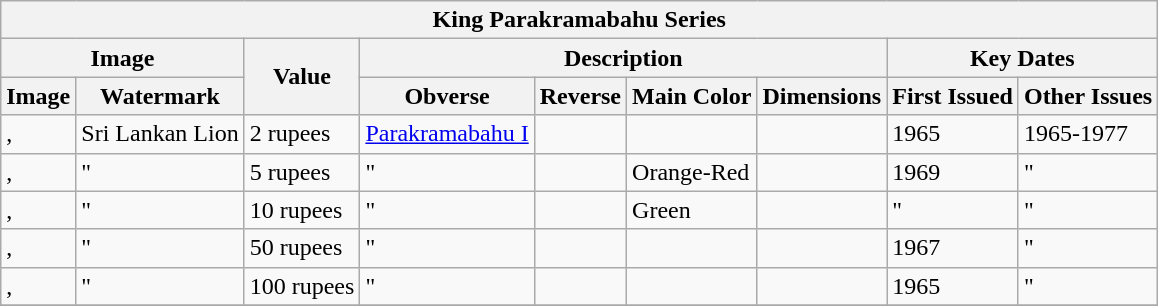<table class="wikitable" style="font-size: 100%">
<tr>
<th colspan="10">King Parakramabahu Series</th>
</tr>
<tr>
<th colspan="2">Image</th>
<th rowspan="2">Value</th>
<th colspan="4">Description</th>
<th colspan="2">Key Dates</th>
</tr>
<tr>
<th>Image</th>
<th>Watermark</th>
<th>Obverse</th>
<th>Reverse</th>
<th>Main Color</th>
<th>Dimensions</th>
<th>First Issued</th>
<th>Other Issues</th>
</tr>
<tr>
<td>, </td>
<td>Sri Lankan Lion</td>
<td>2 rupees</td>
<td><a href='#'>Parakramabahu I</a></td>
<td></td>
<td></td>
<td></td>
<td>1965</td>
<td>1965-1977</td>
</tr>
<tr>
<td>, </td>
<td>"</td>
<td>5 rupees</td>
<td>"</td>
<td></td>
<td>Orange-Red</td>
<td></td>
<td>1969</td>
<td>"</td>
</tr>
<tr>
<td>, </td>
<td>"</td>
<td>10 rupees</td>
<td>"</td>
<td></td>
<td>Green</td>
<td></td>
<td>"</td>
<td>"</td>
</tr>
<tr>
<td>, </td>
<td>"</td>
<td>50 rupees</td>
<td>"</td>
<td></td>
<td></td>
<td></td>
<td>1967</td>
<td>"</td>
</tr>
<tr>
<td>, </td>
<td>"</td>
<td>100 rupees</td>
<td>"</td>
<td></td>
<td></td>
<td></td>
<td>1965</td>
<td>"</td>
</tr>
<tr>
</tr>
</table>
